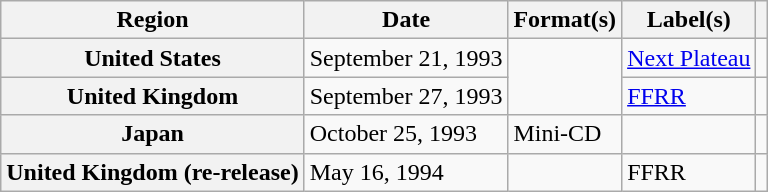<table class="wikitable plainrowheaders">
<tr>
<th scope="col">Region</th>
<th scope="col">Date</th>
<th scope="col">Format(s)</th>
<th scope="col">Label(s)</th>
<th scope="col"></th>
</tr>
<tr>
<th scope="row">United States</th>
<td>September 21, 1993</td>
<td rowspan="2"></td>
<td><a href='#'>Next Plateau</a></td>
<td></td>
</tr>
<tr>
<th scope="row">United Kingdom</th>
<td>September 27, 1993</td>
<td><a href='#'>FFRR</a></td>
<td></td>
</tr>
<tr>
<th scope="row">Japan</th>
<td>October 25, 1993</td>
<td>Mini-CD</td>
<td></td>
<td></td>
</tr>
<tr>
<th scope="row">United Kingdom (re-release)</th>
<td>May 16, 1994</td>
<td></td>
<td>FFRR</td>
<td></td>
</tr>
</table>
